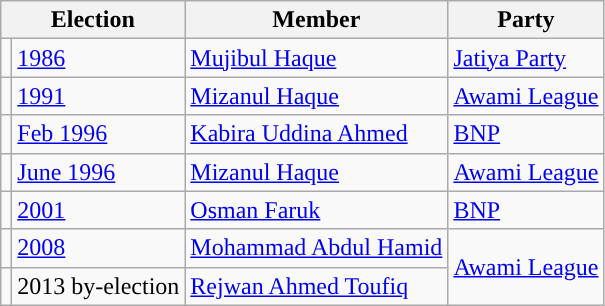<table class="wikitable">
<tr>
<th colspan="2">Election</th>
<th>Member</th>
<th>Party</th>
</tr>
<tr>
<td style="background-color:"></td>
<td><a href='#'>1986</a></td>
<td><a href='#'>Mujibul Haque</a></td>
<td><a href='#'>Jatiya Party</a></td>
</tr>
<tr>
<td style="background-color:"></td>
<td><a href='#'>1991</a></td>
<td><a href='#'>Mizanul Haque</a></td>
<td><a href='#'>Awami League</a></td>
</tr>
<tr>
<td style="background-color:"></td>
<td><a href='#'>Feb 1996</a></td>
<td><a href='#'>Kabira Uddina Ahmed</a></td>
<td><a href='#'>BNP</a></td>
</tr>
<tr>
<td style="background-color:"></td>
<td><a href='#'>June 1996</a></td>
<td><a href='#'>Mizanul Haque</a></td>
<td><a href='#'>Awami League</a></td>
</tr>
<tr>
<td style="background-color:"></td>
<td><a href='#'>2001</a></td>
<td><a href='#'>Osman Faruk</a></td>
<td><a href='#'>BNP</a></td>
</tr>
<tr>
<td style="background-color:"></td>
<td><a href='#'>2008</a></td>
<td><a href='#'>Mohammad Abdul Hamid</a></td>
<td rowspan="2"><a href='#'>Awami League</a></td>
</tr>
<tr>
<td style="background-color:"></td>
<td>2013 by-election</td>
<td><a href='#'>Rejwan Ahmed Toufiq</a></td>
</tr>
</table>
